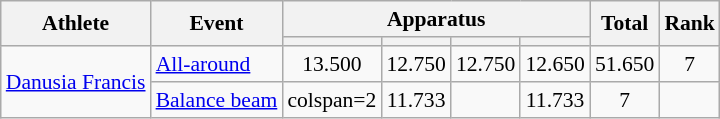<table class="wikitable" style="font-size:90%">
<tr>
<th rowspan=2>Athlete</th>
<th rowspan=2>Event</th>
<th colspan=4>Apparatus</th>
<th rowspan=2>Total</th>
<th rowspan=2>Rank</th>
</tr>
<tr style="font-size:95%">
<th></th>
<th></th>
<th></th>
<th></th>
</tr>
<tr align=center>
<td align=left rowspan=2><a href='#'>Danusia Francis</a></td>
<td align=left><a href='#'>All-around</a></td>
<td>13.500</td>
<td>12.750</td>
<td>12.750</td>
<td>12.650</td>
<td>51.650</td>
<td>7</td>
</tr>
<tr align=center>
<td align=left><a href='#'>Balance beam</a></td>
<td>colspan=2 </td>
<td>11.733</td>
<td></td>
<td>11.733</td>
<td>7</td>
</tr>
</table>
